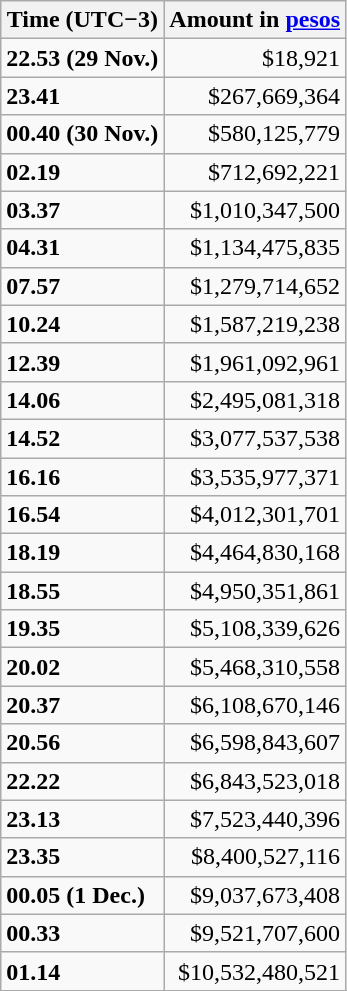<table class="wikitable">
<tr>
<th>Time (UTC−3)</th>
<th>Amount in <a href='#'>pesos</a></th>
</tr>
<tr align=right>
<td align=left><strong>22.53 (29 Nov.)</strong></td>
<td>$18,921</td>
</tr>
<tr align=right>
<td align=left><strong>23.41</strong></td>
<td>$267,669,364</td>
</tr>
<tr align=right>
<td align=left><strong>00.40 (30 Nov.)</strong></td>
<td>$580,125,779</td>
</tr>
<tr align=right>
<td align=left><strong>02.19</strong></td>
<td>$712,692,221</td>
</tr>
<tr align=right>
<td align=left><strong>03.37</strong></td>
<td>$1,010,347,500</td>
</tr>
<tr align=right>
<td align=left><strong>04.31</strong></td>
<td>$1,134,475,835</td>
</tr>
<tr align=right>
<td align=left><strong>07.57</strong></td>
<td>$1,279,714,652</td>
</tr>
<tr align=right>
<td align=left><strong>10.24</strong></td>
<td>$1,587,219,238</td>
</tr>
<tr align=right>
<td align=left><strong>12.39</strong></td>
<td>$1,961,092,961</td>
</tr>
<tr align=right>
<td align=left><strong>14.06</strong></td>
<td>$2,495,081,318</td>
</tr>
<tr align=right>
<td align=left><strong>14.52</strong></td>
<td>$3,077,537,538</td>
</tr>
<tr align=right>
<td align=left><strong>16.16</strong></td>
<td>$3,535,977,371</td>
</tr>
<tr align=right>
<td align=left><strong>16.54</strong></td>
<td>$4,012,301,701</td>
</tr>
<tr align=right>
<td align=left><strong>18.19</strong></td>
<td>$4,464,830,168</td>
</tr>
<tr align=right>
<td align=left><strong>18.55</strong></td>
<td>$4,950,351,861</td>
</tr>
<tr align=right>
<td align=left><strong>19.35</strong></td>
<td>$5,108,339,626</td>
</tr>
<tr align=right>
<td align=left><strong>20.02</strong></td>
<td>$5,468,310,558</td>
</tr>
<tr align=right>
<td align=left><strong>20.37</strong></td>
<td>$6,108,670,146</td>
</tr>
<tr align=right>
<td align=left><strong>20.56</strong></td>
<td>$6,598,843,607</td>
</tr>
<tr align=right>
<td align=left><strong>22.22</strong></td>
<td>$6,843,523,018</td>
</tr>
<tr align=right>
<td align=left><strong>23.13</strong></td>
<td>$7,523,440,396</td>
</tr>
<tr align=right>
<td align=left><strong>23.35</strong></td>
<td>$8,400,527,116</td>
</tr>
<tr align=right>
<td align=left><strong>00.05 (1 Dec.)</strong></td>
<td>$9,037,673,408</td>
</tr>
<tr align=right>
<td align=left><strong>00.33</strong></td>
<td>$9,521,707,600</td>
</tr>
<tr align=right>
<td align=left><strong>01.14</strong></td>
<td>$10,532,480,521</td>
</tr>
<tr>
</tr>
</table>
